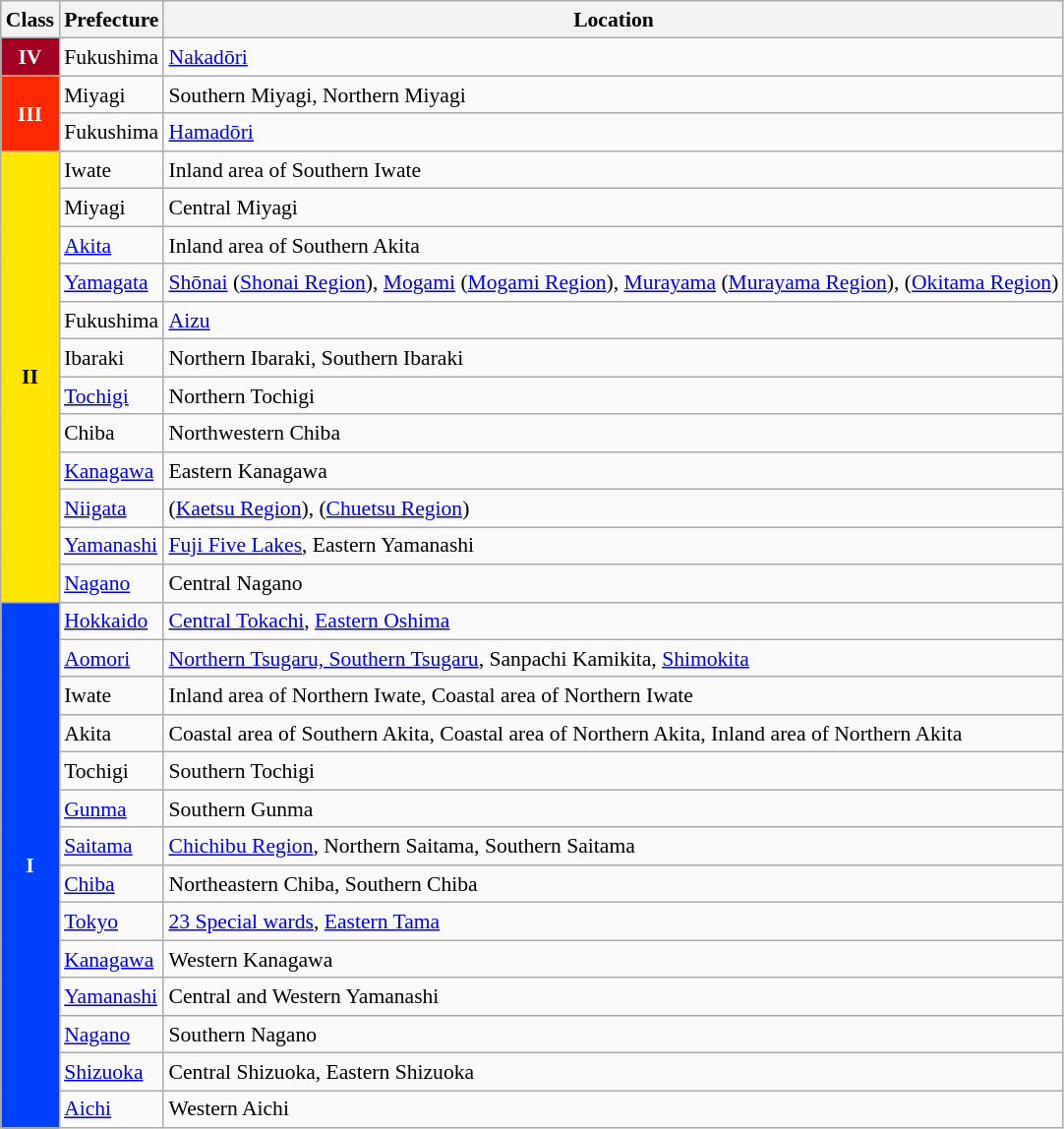<table class="wikitable" style="font-size:90%; line-height:1.3em">
<tr>
<th>Class</th>
<th>Prefecture</th>
<th>Location</th>
</tr>
<tr>
<th style="background:#a50021; color:#fff">IV</th>
<td>Fukushima</td>
<td><a href='#'>Nakadōri</a></td>
</tr>
<tr>
<th rowspan="2" style="background:#fe2800; color:#fff">III</th>
<td>Miyagi</td>
<td>Southern Miyagi, Northern Miyagi</td>
</tr>
<tr>
<td>Fukushima</td>
<td><a href='#'>Hamadōri</a></td>
</tr>
<tr>
<th rowspan="12" style="background:#fee600">II</th>
<td>Iwate</td>
<td>Inland area of Southern Iwate</td>
</tr>
<tr>
<td>Miyagi</td>
<td>Central Miyagi</td>
</tr>
<tr>
<td><a href='#'>Akita</a></td>
<td>Inland area of Southern Akita</td>
</tr>
<tr>
<td><a href='#'>Yamagata</a></td>
<td><a href='#'>Shōnai</a> (<a href='#'>Shonai Region</a>), <a href='#'>Mogami</a> (<a href='#'>Mogami Region</a>), <a href='#'>Murayama</a> (<a href='#'>Murayama Region</a>), (<a href='#'>Okitama Region</a>)</td>
</tr>
<tr>
<td>Fukushima</td>
<td><a href='#'>Aizu</a></td>
</tr>
<tr>
<td>Ibaraki</td>
<td>Northern Ibaraki, Southern Ibaraki</td>
</tr>
<tr>
<td><a href='#'>Tochigi</a></td>
<td>Northern Tochigi</td>
</tr>
<tr>
<td>Chiba</td>
<td>Northwestern Chiba</td>
</tr>
<tr>
<td><a href='#'>Kanagawa</a></td>
<td>Eastern Kanagawa</td>
</tr>
<tr>
<td><a href='#'>Niigata</a></td>
<td>(<a href='#'>Kaetsu Region</a>), (<a href='#'>Chuetsu Region</a>)</td>
</tr>
<tr>
<td><a href='#'>Yamanashi</a></td>
<td><a href='#'>Fuji Five Lakes</a>, Eastern Yamanashi</td>
</tr>
<tr>
<td><a href='#'>Nagano</a></td>
<td>Central Nagano</td>
</tr>
<tr>
<th rowspan="14" style="background:#0041ff;color:#fff">I</th>
<td><a href='#'>Hokkaido</a></td>
<td><a href='#'>Central Tokachi</a>, <a href='#'>Eastern Oshima</a></td>
</tr>
<tr>
<td><a href='#'>Aomori</a></td>
<td><a href='#'>Northern Tsugaru, Southern Tsugaru</a>, Sanpachi Kamikita, <a href='#'>Shimokita</a></td>
</tr>
<tr>
<td>Iwate</td>
<td>Inland area of Northern Iwate, Coastal area of Northern Iwate</td>
</tr>
<tr>
<td>Akita</td>
<td>Coastal area of Southern Akita, Coastal area of Northern Akita, Inland area of Northern Akita</td>
</tr>
<tr>
<td>Tochigi</td>
<td>Southern Tochigi</td>
</tr>
<tr>
<td><a href='#'>Gunma</a></td>
<td>Southern Gunma</td>
</tr>
<tr>
<td><a href='#'>Saitama</a></td>
<td><a href='#'>Chichibu Region</a>, Northern Saitama, Southern Saitama</td>
</tr>
<tr>
<td><a href='#'>Chiba</a></td>
<td>Northeastern Chiba, Southern Chiba</td>
</tr>
<tr>
<td><a href='#'>Tokyo</a></td>
<td><a href='#'>23 Special wards</a>, <a href='#'>Eastern Tama</a></td>
</tr>
<tr>
<td><a href='#'>Kanagawa</a></td>
<td>Western Kanagawa</td>
</tr>
<tr>
<td><a href='#'>Yamanashi</a></td>
<td>Central and Western Yamanashi</td>
</tr>
<tr>
<td><a href='#'>Nagano</a></td>
<td>Southern Nagano</td>
</tr>
<tr>
<td><a href='#'>Shizuoka</a></td>
<td>Central Shizuoka, Eastern Shizuoka</td>
</tr>
<tr>
<td><a href='#'>Aichi</a></td>
<td>Western Aichi</td>
</tr>
</table>
